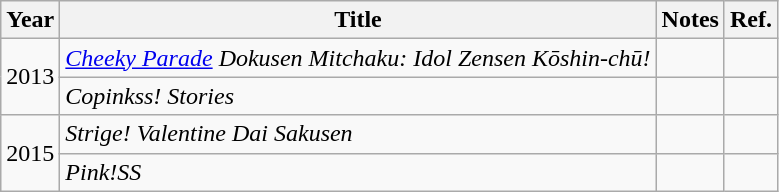<table class="wikitable">
<tr>
<th>Year</th>
<th>Title</th>
<th>Notes</th>
<th>Ref.</th>
</tr>
<tr>
<td rowspan="2">2013</td>
<td><em><a href='#'>Cheeky Parade</a> Dokusen Mitchaku: Idol Zensen Kōshin-chū!</em></td>
<td></td>
<td></td>
</tr>
<tr>
<td><em>Copinkss! Stories</em></td>
<td></td>
<td></td>
</tr>
<tr>
<td rowspan="2">2015</td>
<td><em>Strige! Valentine Dai Sakusen</em></td>
<td></td>
<td></td>
</tr>
<tr>
<td><em>Pink!SS</em></td>
<td></td>
<td></td>
</tr>
</table>
